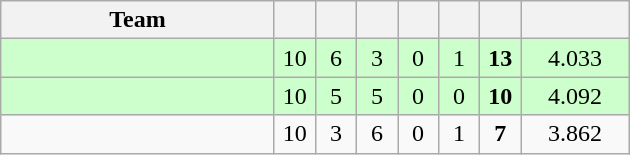<table class="wikitable" style="text-align:center">
<tr>
<th style="width:175px;">Team</th>
<th style="width:20px;"></th>
<th style="width:20px;"></th>
<th style="width:20px;"></th>
<th style="width:20px;"></th>
<th style="width:20px;"></th>
<th style="width:20px;"></th>
<th style="width:65px;"></th>
</tr>
<tr style="background:#cfc;">
<td style="text-align:left"></td>
<td>10</td>
<td>6</td>
<td>3</td>
<td>0</td>
<td>1</td>
<td><strong>13</strong></td>
<td>4.033</td>
</tr>
<tr style="background:#cfc;">
<td style="text-align:left"></td>
<td>10</td>
<td>5</td>
<td>5</td>
<td>0</td>
<td>0</td>
<td><strong>10</strong></td>
<td>4.092</td>
</tr>
<tr>
<td style="text-align:left"></td>
<td>10</td>
<td>3</td>
<td>6</td>
<td>0</td>
<td>1</td>
<td><strong>7</strong></td>
<td>3.862</td>
</tr>
</table>
